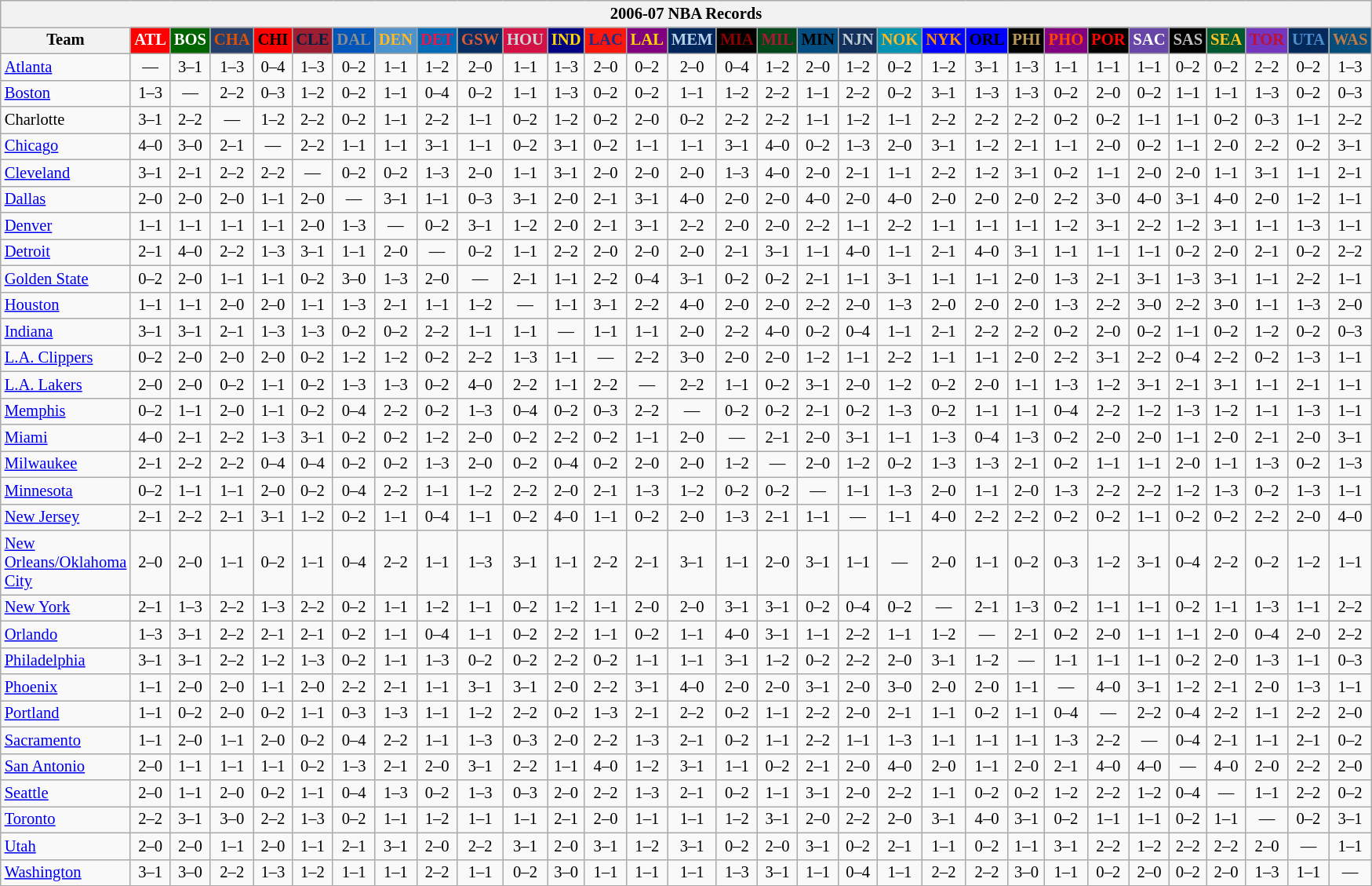<table class="wikitable mw-collapsible mw-collapsed" style="font-size:86%; text-align:center;">
<tr>
<th colspan=31>2006-07 NBA Records</th>
</tr>
<tr>
<th width=100>Team</th>
<th style="background:#FF0000;color:#FFFFFF;width=35">ATL</th>
<th style="background:#006400;color:#FFFFFF;width=35">BOS</th>
<th style="background:#253E6A;color:#DF5106;width=35">CHA</th>
<th style="background:#FF0000;color:#000000;width=35">CHI</th>
<th style="background:#9F1F32;color:#001D43;width=35">CLE</th>
<th style="background:#0055BA;color:#898D8F;width=35">DAL</th>
<th style="background:#4C92CC;color:#FDB827;width=35">DEN</th>
<th style="background:#006BB7;color:#ED164B;width=35">DET</th>
<th style="background:#072E63;color:#DC5A34;width=35">GSW</th>
<th style="background:#D31145;color:#CBD4D8;width=35">HOU</th>
<th style="background:#000080;color:#FFD700;width=35">IND</th>
<th style="background:#F9160D;color:#1A2E8B;width=35">LAC</th>
<th style="background:#800080;color:#FFD700;width=35">LAL</th>
<th style="background:#00265B;color:#BAD1EB;width=35">MEM</th>
<th style="background:#000000;color:#8B0000;width=35">MIA</th>
<th style="background:#00471B;color:#AC1A2F;width=35">MIL</th>
<th style="background:#044D80;color:#000000;width=35">MIN</th>
<th style="background:#12305B;color:#C4CED4;width=35">NJN</th>
<th style="background:#0093B1;color:#FDB827;width=35">NOK</th>
<th style="background:#0000FF;color:#FF8C00;width=35">NYK</th>
<th style="background:#0000FF;color:#000000;width=35">ORL</th>
<th style="background:#000000;color:#BB9754;width=35">PHI</th>
<th style="background:#800080;color:#FF4500;width=35">PHO</th>
<th style="background:#000000;color:#FF0000;width=35">POR</th>
<th style="background:#6846A8;color:#FFFFFF;width=35">SAC</th>
<th style="background:#000000;color:#C0C0C0;width=35">SAS</th>
<th style="background:#005831;color:#FFC322;width=35">SEA</th>
<th style="background:#7436BF;color:#BE0F34;width=35">TOR</th>
<th style="background:#042A5C;color:#4C8ECC;width=35">UTA</th>
<th style="background:#044D7D;color:#BC7A44;width=35">WAS</th>
</tr>
<tr>
<td style="text-align:left;"><a href='#'>Atlanta</a></td>
<td>—</td>
<td>3–1</td>
<td>1–3</td>
<td>0–4</td>
<td>1–3</td>
<td>0–2</td>
<td>1–1</td>
<td>1–2</td>
<td>2–0</td>
<td>1–1</td>
<td>1–3</td>
<td>2–0</td>
<td>0–2</td>
<td>2–0</td>
<td>0–4</td>
<td>1–2</td>
<td>2–0</td>
<td>1–2</td>
<td>0–2</td>
<td>1–2</td>
<td>3–1</td>
<td>1–3</td>
<td>1–1</td>
<td>1–1</td>
<td>1–1</td>
<td>0–2</td>
<td>0–2</td>
<td>2–2</td>
<td>0–2</td>
<td>1–3</td>
</tr>
<tr>
<td style="text-align:left;"><a href='#'>Boston</a></td>
<td>1–3</td>
<td>—</td>
<td>2–2</td>
<td>0–3</td>
<td>1–2</td>
<td>0–2</td>
<td>1–1</td>
<td>0–4</td>
<td>0–2</td>
<td>1–1</td>
<td>1–3</td>
<td>0–2</td>
<td>0–2</td>
<td>1–1</td>
<td>1–2</td>
<td>2–2</td>
<td>1–1</td>
<td>2–2</td>
<td>0–2</td>
<td>3–1</td>
<td>1–3</td>
<td>1–3</td>
<td>0–2</td>
<td>2–0</td>
<td>0–2</td>
<td>1–1</td>
<td>1–1</td>
<td>1–3</td>
<td>0–2</td>
<td>0–3</td>
</tr>
<tr>
<td style="text-align:left;">Charlotte</td>
<td>3–1</td>
<td>2–2</td>
<td>—</td>
<td>1–2</td>
<td>2–2</td>
<td>0–2</td>
<td>1–1</td>
<td>2–2</td>
<td>1–1</td>
<td>0–2</td>
<td>1–2</td>
<td>0–2</td>
<td>2–0</td>
<td>0–2</td>
<td>2–2</td>
<td>2–2</td>
<td>1–1</td>
<td>1–2</td>
<td>1–1</td>
<td>2–2</td>
<td>2–2</td>
<td>2–2</td>
<td>0–2</td>
<td>0–2</td>
<td>1–1</td>
<td>1–1</td>
<td>0–2</td>
<td>0–3</td>
<td>1–1</td>
<td>2–2</td>
</tr>
<tr>
<td style="text-align:left;"><a href='#'>Chicago</a></td>
<td>4–0</td>
<td>3–0</td>
<td>2–1</td>
<td>—</td>
<td>2–2</td>
<td>1–1</td>
<td>1–1</td>
<td>3–1</td>
<td>1–1</td>
<td>0–2</td>
<td>3–1</td>
<td>0–2</td>
<td>1–1</td>
<td>1–1</td>
<td>3–1</td>
<td>4–0</td>
<td>0–2</td>
<td>1–3</td>
<td>2–0</td>
<td>3–1</td>
<td>1–2</td>
<td>2–1</td>
<td>1–1</td>
<td>2–0</td>
<td>0–2</td>
<td>1–1</td>
<td>2–0</td>
<td>2–2</td>
<td>0–2</td>
<td>3–1</td>
</tr>
<tr>
<td style="text-align:left;"><a href='#'>Cleveland</a></td>
<td>3–1</td>
<td>2–1</td>
<td>2–2</td>
<td>2–2</td>
<td>—</td>
<td>0–2</td>
<td>0–2</td>
<td>1–3</td>
<td>2–0</td>
<td>1–1</td>
<td>3–1</td>
<td>2–0</td>
<td>2–0</td>
<td>2–0</td>
<td>1–3</td>
<td>4–0</td>
<td>2–0</td>
<td>2–1</td>
<td>1–1</td>
<td>2–2</td>
<td>1–2</td>
<td>3–1</td>
<td>0–2</td>
<td>1–1</td>
<td>2–0</td>
<td>2–0</td>
<td>1–1</td>
<td>3–1</td>
<td>1–1</td>
<td>2–1</td>
</tr>
<tr>
<td style="text-align:left;"><a href='#'>Dallas</a></td>
<td>2–0</td>
<td>2–0</td>
<td>2–0</td>
<td>1–1</td>
<td>2–0</td>
<td>—</td>
<td>3–1</td>
<td>1–1</td>
<td>0–3</td>
<td>3–1</td>
<td>2–0</td>
<td>2–1</td>
<td>3–1</td>
<td>4–0</td>
<td>2–0</td>
<td>2–0</td>
<td>4–0</td>
<td>2–0</td>
<td>4–0</td>
<td>2–0</td>
<td>2–0</td>
<td>2–0</td>
<td>2–2</td>
<td>3–0</td>
<td>4–0</td>
<td>3–1</td>
<td>4–0</td>
<td>2–0</td>
<td>1–2</td>
<td>1–1</td>
</tr>
<tr>
<td style="text-align:left;"><a href='#'>Denver</a></td>
<td>1–1</td>
<td>1–1</td>
<td>1–1</td>
<td>1–1</td>
<td>2–0</td>
<td>1–3</td>
<td>—</td>
<td>0–2</td>
<td>3–1</td>
<td>1–2</td>
<td>2–0</td>
<td>2–1</td>
<td>3–1</td>
<td>2–2</td>
<td>2–0</td>
<td>2–0</td>
<td>2–2</td>
<td>1–1</td>
<td>2–2</td>
<td>1–1</td>
<td>1–1</td>
<td>1–1</td>
<td>1–2</td>
<td>3–1</td>
<td>2–2</td>
<td>1–2</td>
<td>3–1</td>
<td>1–1</td>
<td>1–3</td>
<td>1–1</td>
</tr>
<tr>
<td style="text-align:left;"><a href='#'>Detroit</a></td>
<td>2–1</td>
<td>4–0</td>
<td>2–2</td>
<td>1–3</td>
<td>3–1</td>
<td>1–1</td>
<td>2–0</td>
<td>—</td>
<td>0–2</td>
<td>1–1</td>
<td>2–2</td>
<td>2–0</td>
<td>2–0</td>
<td>2–0</td>
<td>2–1</td>
<td>3–1</td>
<td>1–1</td>
<td>4–0</td>
<td>1–1</td>
<td>2–1</td>
<td>4–0</td>
<td>3–1</td>
<td>1–1</td>
<td>1–1</td>
<td>1–1</td>
<td>0–2</td>
<td>2–0</td>
<td>2–1</td>
<td>0–2</td>
<td>2–2</td>
</tr>
<tr>
<td style="text-align:left;"><a href='#'>Golden State</a></td>
<td>0–2</td>
<td>2–0</td>
<td>1–1</td>
<td>1–1</td>
<td>0–2</td>
<td>3–0</td>
<td>1–3</td>
<td>2–0</td>
<td>—</td>
<td>2–1</td>
<td>1–1</td>
<td>2–2</td>
<td>0–4</td>
<td>3–1</td>
<td>0–2</td>
<td>0–2</td>
<td>2–1</td>
<td>1–1</td>
<td>3–1</td>
<td>1–1</td>
<td>1–1</td>
<td>2–0</td>
<td>1–3</td>
<td>2–1</td>
<td>3–1</td>
<td>1–3</td>
<td>3–1</td>
<td>1–1</td>
<td>2–2</td>
<td>1–1</td>
</tr>
<tr>
<td style="text-align:left;"><a href='#'>Houston</a></td>
<td>1–1</td>
<td>1–1</td>
<td>2–0</td>
<td>2–0</td>
<td>1–1</td>
<td>1–3</td>
<td>2–1</td>
<td>1–1</td>
<td>1–2</td>
<td>—</td>
<td>1–1</td>
<td>3–1</td>
<td>2–2</td>
<td>4–0</td>
<td>2–0</td>
<td>2–0</td>
<td>2–2</td>
<td>2–0</td>
<td>1–3</td>
<td>2–0</td>
<td>2–0</td>
<td>2–0</td>
<td>1–3</td>
<td>2–2</td>
<td>3–0</td>
<td>2–2</td>
<td>3–0</td>
<td>1–1</td>
<td>1–3</td>
<td>2–0</td>
</tr>
<tr>
<td style="text-align:left;"><a href='#'>Indiana</a></td>
<td>3–1</td>
<td>3–1</td>
<td>2–1</td>
<td>1–3</td>
<td>1–3</td>
<td>0–2</td>
<td>0–2</td>
<td>2–2</td>
<td>1–1</td>
<td>1–1</td>
<td>—</td>
<td>1–1</td>
<td>1–1</td>
<td>2–0</td>
<td>2–2</td>
<td>4–0</td>
<td>0–2</td>
<td>0–4</td>
<td>1–1</td>
<td>2–1</td>
<td>2–2</td>
<td>2–2</td>
<td>0–2</td>
<td>2–0</td>
<td>0–2</td>
<td>1–1</td>
<td>0–2</td>
<td>1–2</td>
<td>0–2</td>
<td>0–3</td>
</tr>
<tr>
<td style="text-align:left;"><a href='#'>L.A. Clippers</a></td>
<td>0–2</td>
<td>2–0</td>
<td>2–0</td>
<td>2–0</td>
<td>0–2</td>
<td>1–2</td>
<td>1–2</td>
<td>0–2</td>
<td>2–2</td>
<td>1–3</td>
<td>1–1</td>
<td>—</td>
<td>2–2</td>
<td>3–0</td>
<td>2–0</td>
<td>2–0</td>
<td>1–2</td>
<td>1–1</td>
<td>2–2</td>
<td>1–1</td>
<td>1–1</td>
<td>2–0</td>
<td>2–2</td>
<td>3–1</td>
<td>2–2</td>
<td>0–4</td>
<td>2–2</td>
<td>0–2</td>
<td>1–3</td>
<td>1–1</td>
</tr>
<tr>
<td style="text-align:left;"><a href='#'>L.A. Lakers</a></td>
<td>2–0</td>
<td>2–0</td>
<td>0–2</td>
<td>1–1</td>
<td>0–2</td>
<td>1–3</td>
<td>1–3</td>
<td>0–2</td>
<td>4–0</td>
<td>2–2</td>
<td>1–1</td>
<td>2–2</td>
<td>—</td>
<td>2–2</td>
<td>1–1</td>
<td>0–2</td>
<td>3–1</td>
<td>2–0</td>
<td>1–2</td>
<td>0–2</td>
<td>2–0</td>
<td>1–1</td>
<td>1–3</td>
<td>1–2</td>
<td>3–1</td>
<td>2–1</td>
<td>3–1</td>
<td>1–1</td>
<td>2–1</td>
<td>1–1</td>
</tr>
<tr>
<td style="text-align:left;"><a href='#'>Memphis</a></td>
<td>0–2</td>
<td>1–1</td>
<td>2–0</td>
<td>1–1</td>
<td>0–2</td>
<td>0–4</td>
<td>2–2</td>
<td>0–2</td>
<td>1–3</td>
<td>0–4</td>
<td>0–2</td>
<td>0–3</td>
<td>2–2</td>
<td>—</td>
<td>0–2</td>
<td>0–2</td>
<td>2–1</td>
<td>0–2</td>
<td>1–3</td>
<td>0–2</td>
<td>1–1</td>
<td>1–1</td>
<td>0–4</td>
<td>2–2</td>
<td>1–2</td>
<td>1–3</td>
<td>1–2</td>
<td>1–1</td>
<td>1–3</td>
<td>1–1</td>
</tr>
<tr>
<td style="text-align:left;"><a href='#'>Miami</a></td>
<td>4–0</td>
<td>2–1</td>
<td>2–2</td>
<td>1–3</td>
<td>3–1</td>
<td>0–2</td>
<td>0–2</td>
<td>1–2</td>
<td>2–0</td>
<td>0–2</td>
<td>2–2</td>
<td>0–2</td>
<td>1–1</td>
<td>2–0</td>
<td>—</td>
<td>2–1</td>
<td>2–0</td>
<td>3–1</td>
<td>1–1</td>
<td>1–3</td>
<td>0–4</td>
<td>1–3</td>
<td>0–2</td>
<td>2–0</td>
<td>2–0</td>
<td>1–1</td>
<td>2–0</td>
<td>2–1</td>
<td>2–0</td>
<td>3–1</td>
</tr>
<tr>
<td style="text-align:left;"><a href='#'>Milwaukee</a></td>
<td>2–1</td>
<td>2–2</td>
<td>2–2</td>
<td>0–4</td>
<td>0–4</td>
<td>0–2</td>
<td>0–2</td>
<td>1–3</td>
<td>2–0</td>
<td>0–2</td>
<td>0–4</td>
<td>0–2</td>
<td>2–0</td>
<td>2–0</td>
<td>1–2</td>
<td>—</td>
<td>2–0</td>
<td>1–2</td>
<td>0–2</td>
<td>1–3</td>
<td>1–3</td>
<td>2–1</td>
<td>0–2</td>
<td>1–1</td>
<td>1–1</td>
<td>2–0</td>
<td>1–1</td>
<td>1–3</td>
<td>0–2</td>
<td>1–3</td>
</tr>
<tr>
<td style="text-align:left;"><a href='#'>Minnesota</a></td>
<td>0–2</td>
<td>1–1</td>
<td>1–1</td>
<td>2–0</td>
<td>0–2</td>
<td>0–4</td>
<td>2–2</td>
<td>1–1</td>
<td>1–2</td>
<td>2–2</td>
<td>2–0</td>
<td>2–1</td>
<td>1–3</td>
<td>1–2</td>
<td>0–2</td>
<td>0–2</td>
<td>—</td>
<td>1–1</td>
<td>1–3</td>
<td>2–0</td>
<td>1–1</td>
<td>2–0</td>
<td>1–3</td>
<td>2–2</td>
<td>2–2</td>
<td>1–2</td>
<td>1–3</td>
<td>0–2</td>
<td>1–3</td>
<td>1–1</td>
</tr>
<tr>
<td style="text-align:left;"><a href='#'>New Jersey</a></td>
<td>2–1</td>
<td>2–2</td>
<td>2–1</td>
<td>3–1</td>
<td>1–2</td>
<td>0–2</td>
<td>1–1</td>
<td>0–4</td>
<td>1–1</td>
<td>0–2</td>
<td>4–0</td>
<td>1–1</td>
<td>0–2</td>
<td>2–0</td>
<td>1–3</td>
<td>2–1</td>
<td>1–1</td>
<td>—</td>
<td>1–1</td>
<td>4–0</td>
<td>2–2</td>
<td>2–2</td>
<td>0–2</td>
<td>0–2</td>
<td>1–1</td>
<td>0–2</td>
<td>0–2</td>
<td>2–2</td>
<td>2–0</td>
<td>4–0</td>
</tr>
<tr>
<td style="text-align:left;"><a href='#'>New Orleans/Oklahoma City</a></td>
<td>2–0</td>
<td>2–0</td>
<td>1–1</td>
<td>0–2</td>
<td>1–1</td>
<td>0–4</td>
<td>2–2</td>
<td>1–1</td>
<td>1–3</td>
<td>3–1</td>
<td>1–1</td>
<td>2–2</td>
<td>2–1</td>
<td>3–1</td>
<td>1–1</td>
<td>2–0</td>
<td>3–1</td>
<td>1–1</td>
<td>—</td>
<td>2–0</td>
<td>1–1</td>
<td>0–2</td>
<td>0–3</td>
<td>1–2</td>
<td>3–1</td>
<td>0–4</td>
<td>2–2</td>
<td>0–2</td>
<td>1–2</td>
<td>1–1</td>
</tr>
<tr>
<td style="text-align:left;"><a href='#'>New York</a></td>
<td>2–1</td>
<td>1–3</td>
<td>2–2</td>
<td>1–3</td>
<td>2–2</td>
<td>0–2</td>
<td>1–1</td>
<td>1–2</td>
<td>1–1</td>
<td>0–2</td>
<td>1–2</td>
<td>1–1</td>
<td>2–0</td>
<td>2–0</td>
<td>3–1</td>
<td>3–1</td>
<td>0–2</td>
<td>0–4</td>
<td>0–2</td>
<td>—</td>
<td>2–1</td>
<td>1–3</td>
<td>0–2</td>
<td>1–1</td>
<td>1–1</td>
<td>0–2</td>
<td>1–1</td>
<td>1–3</td>
<td>1–1</td>
<td>2–2</td>
</tr>
<tr>
<td style="text-align:left;"><a href='#'>Orlando</a></td>
<td>1–3</td>
<td>3–1</td>
<td>2–2</td>
<td>2–1</td>
<td>2–1</td>
<td>0–2</td>
<td>1–1</td>
<td>0–4</td>
<td>1–1</td>
<td>0–2</td>
<td>2–2</td>
<td>1–1</td>
<td>0–2</td>
<td>1–1</td>
<td>4–0</td>
<td>3–1</td>
<td>1–1</td>
<td>2–2</td>
<td>1–1</td>
<td>1–2</td>
<td>—</td>
<td>2–1</td>
<td>0–2</td>
<td>2–0</td>
<td>1–1</td>
<td>1–1</td>
<td>2–0</td>
<td>0–4</td>
<td>2–0</td>
<td>2–2</td>
</tr>
<tr>
<td style="text-align:left;"><a href='#'>Philadelphia</a></td>
<td>3–1</td>
<td>3–1</td>
<td>2–2</td>
<td>1–2</td>
<td>1–3</td>
<td>0–2</td>
<td>1–1</td>
<td>1–3</td>
<td>0–2</td>
<td>0–2</td>
<td>2–2</td>
<td>0–2</td>
<td>1–1</td>
<td>1–1</td>
<td>3–1</td>
<td>1–2</td>
<td>0–2</td>
<td>2–2</td>
<td>2–0</td>
<td>3–1</td>
<td>1–2</td>
<td>—</td>
<td>1–1</td>
<td>1–1</td>
<td>1–1</td>
<td>0–2</td>
<td>2–0</td>
<td>1–3</td>
<td>1–1</td>
<td>0–3</td>
</tr>
<tr>
<td style="text-align:left;"><a href='#'>Phoenix</a></td>
<td>1–1</td>
<td>2–0</td>
<td>2–0</td>
<td>1–1</td>
<td>2–0</td>
<td>2–2</td>
<td>2–1</td>
<td>1–1</td>
<td>3–1</td>
<td>3–1</td>
<td>2–0</td>
<td>2–2</td>
<td>3–1</td>
<td>4–0</td>
<td>2–0</td>
<td>2–0</td>
<td>3–1</td>
<td>2–0</td>
<td>3–0</td>
<td>2–0</td>
<td>2–0</td>
<td>1–1</td>
<td>—</td>
<td>4–0</td>
<td>3–1</td>
<td>1–2</td>
<td>2–1</td>
<td>2–0</td>
<td>1–3</td>
<td>1–1</td>
</tr>
<tr>
<td style="text-align:left;"><a href='#'>Portland</a></td>
<td>1–1</td>
<td>0–2</td>
<td>2–0</td>
<td>0–2</td>
<td>1–1</td>
<td>0–3</td>
<td>1–3</td>
<td>1–1</td>
<td>1–2</td>
<td>2–2</td>
<td>0–2</td>
<td>1–3</td>
<td>2–1</td>
<td>2–2</td>
<td>0–2</td>
<td>1–1</td>
<td>2–2</td>
<td>2–0</td>
<td>2–1</td>
<td>1–1</td>
<td>0–2</td>
<td>1–1</td>
<td>0–4</td>
<td>—</td>
<td>2–2</td>
<td>0–4</td>
<td>2–2</td>
<td>1–1</td>
<td>2–2</td>
<td>2–0</td>
</tr>
<tr>
<td style="text-align:left;"><a href='#'>Sacramento</a></td>
<td>1–1</td>
<td>2–0</td>
<td>1–1</td>
<td>2–0</td>
<td>0–2</td>
<td>0–4</td>
<td>2–2</td>
<td>1–1</td>
<td>1–3</td>
<td>0–3</td>
<td>2–0</td>
<td>2–2</td>
<td>1–3</td>
<td>2–1</td>
<td>0–2</td>
<td>1–1</td>
<td>2–2</td>
<td>1–1</td>
<td>1–3</td>
<td>1–1</td>
<td>1–1</td>
<td>1–1</td>
<td>1–3</td>
<td>2–2</td>
<td>—</td>
<td>0–4</td>
<td>2–1</td>
<td>1–1</td>
<td>2–1</td>
<td>0–2</td>
</tr>
<tr>
<td style="text-align:left;"><a href='#'>San Antonio</a></td>
<td>2–0</td>
<td>1–1</td>
<td>1–1</td>
<td>1–1</td>
<td>0–2</td>
<td>1–3</td>
<td>2–1</td>
<td>2–0</td>
<td>3–1</td>
<td>2–2</td>
<td>1–1</td>
<td>4–0</td>
<td>1–2</td>
<td>3–1</td>
<td>1–1</td>
<td>0–2</td>
<td>2–1</td>
<td>2–0</td>
<td>4–0</td>
<td>2–0</td>
<td>1–1</td>
<td>2–0</td>
<td>2–1</td>
<td>4–0</td>
<td>4–0</td>
<td>—</td>
<td>4–0</td>
<td>2–0</td>
<td>2–2</td>
<td>2–0</td>
</tr>
<tr>
<td style="text-align:left;"><a href='#'>Seattle</a></td>
<td>2–0</td>
<td>1–1</td>
<td>2–0</td>
<td>0–2</td>
<td>1–1</td>
<td>0–4</td>
<td>1–3</td>
<td>0–2</td>
<td>1–3</td>
<td>0–3</td>
<td>2–0</td>
<td>2–2</td>
<td>1–3</td>
<td>2–1</td>
<td>0–2</td>
<td>1–1</td>
<td>3–1</td>
<td>2–0</td>
<td>2–2</td>
<td>1–1</td>
<td>0–2</td>
<td>0–2</td>
<td>1–2</td>
<td>2–2</td>
<td>1–2</td>
<td>0–4</td>
<td>—</td>
<td>1–1</td>
<td>2–2</td>
<td>0–2</td>
</tr>
<tr>
<td style="text-align:left;"><a href='#'>Toronto</a></td>
<td>2–2</td>
<td>3–1</td>
<td>3–0</td>
<td>2–2</td>
<td>1–3</td>
<td>0–2</td>
<td>1–1</td>
<td>1–2</td>
<td>1–1</td>
<td>1–1</td>
<td>2–1</td>
<td>2–0</td>
<td>1–1</td>
<td>1–1</td>
<td>1–2</td>
<td>3–1</td>
<td>2–0</td>
<td>2–2</td>
<td>2–0</td>
<td>3–1</td>
<td>4–0</td>
<td>3–1</td>
<td>0–2</td>
<td>1–1</td>
<td>1–1</td>
<td>0–2</td>
<td>1–1</td>
<td>—</td>
<td>0–2</td>
<td>3–1</td>
</tr>
<tr>
<td style="text-align:left;"><a href='#'>Utah</a></td>
<td>2–0</td>
<td>2–0</td>
<td>1–1</td>
<td>2–0</td>
<td>1–1</td>
<td>2–1</td>
<td>3–1</td>
<td>2–0</td>
<td>2–2</td>
<td>3–1</td>
<td>2–0</td>
<td>3–1</td>
<td>1–2</td>
<td>3–1</td>
<td>0–2</td>
<td>2–0</td>
<td>3–1</td>
<td>0–2</td>
<td>2–1</td>
<td>1–1</td>
<td>0–2</td>
<td>1–1</td>
<td>3–1</td>
<td>2–2</td>
<td>1–2</td>
<td>2–2</td>
<td>2–2</td>
<td>2–0</td>
<td>—</td>
<td>1–1</td>
</tr>
<tr>
<td style="text-align:left;"><a href='#'>Washington</a></td>
<td>3–1</td>
<td>3–0</td>
<td>2–2</td>
<td>1–3</td>
<td>1–2</td>
<td>1–1</td>
<td>1–1</td>
<td>2–2</td>
<td>1–1</td>
<td>0–2</td>
<td>3–0</td>
<td>1–1</td>
<td>1–1</td>
<td>1–1</td>
<td>1–3</td>
<td>3–1</td>
<td>1–1</td>
<td>0–4</td>
<td>1–1</td>
<td>2–2</td>
<td>2–2</td>
<td>3–0</td>
<td>1–1</td>
<td>0–2</td>
<td>2–0</td>
<td>0–2</td>
<td>2–0</td>
<td>1–3</td>
<td>1–1</td>
<td>—</td>
</tr>
</table>
